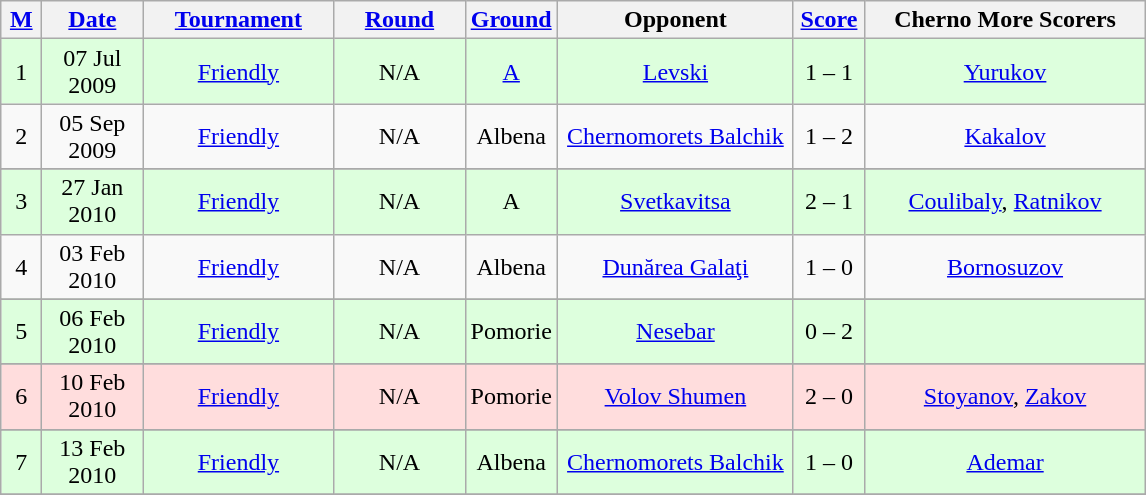<table class="wikitable sortable" style="text-align: center;">
<tr>
<th width="20"><a href='#'>M</a></th>
<th width="60"><a href='#'>Date</a><br></th>
<th width="120"><a href='#'>Tournament</a><br></th>
<th width="80"><a href='#'>Round</a><br></th>
<th width="20"><a href='#'>Ground</a><br></th>
<th width="150">Opponent<br></th>
<th width="40"><a href='#'>Score</a><br></th>
<th width="180">Cherno More Scorers</th>
</tr>
<tr bgcolor="#ddffdd">
<td>1</td>
<td>07 Jul 2009</td>
<td><a href='#'>Friendly</a></td>
<td>N/A</td>
<td><a href='#'>A</a></td>
<td><a href='#'>Levski</a></td>
<td>1 – 1</td>
<td><a href='#'>Yurukov</a></td>
</tr>
<tr>
<td>2</td>
<td>05 Sep 2009</td>
<td><a href='#'>Friendly</a></td>
<td>N/A</td>
<td>Albena</td>
<td><a href='#'>Chernomorets Balchik</a></td>
<td>1 – 2</td>
<td><a href='#'>Kakalov</a></td>
</tr>
<tr bgcolor="#ffdddd">
</tr>
<tr>
</tr>
<tr bgcolor="#ddffdd">
<td>3</td>
<td>27 Jan 2010</td>
<td><a href='#'>Friendly</a></td>
<td>N/A</td>
<td>A</td>
<td><a href='#'>Svetkavitsa</a></td>
<td>2 – 1</td>
<td><a href='#'>Coulibaly</a>, <a href='#'>Ratnikov</a></td>
</tr>
<tr>
<td>4</td>
<td>03 Feb 2010</td>
<td><a href='#'>Friendly</a></td>
<td>N/A</td>
<td>Albena</td>
<td><a href='#'>Dunărea Galaţi</a></td>
<td>1 – 0</td>
<td><a href='#'>Bornosuzov</a></td>
</tr>
<tr bgcolor="#ffdddd">
</tr>
<tr>
</tr>
<tr bgcolor="#ddffdd">
<td>5</td>
<td>06 Feb 2010</td>
<td><a href='#'>Friendly</a></td>
<td>N/A</td>
<td>Pomorie</td>
<td><a href='#'>Nesebar</a></td>
<td>0 – 2</td>
<td></td>
</tr>
<tr>
</tr>
<tr bgcolor="#ffdddd">
<td>6</td>
<td>10 Feb 2010</td>
<td><a href='#'>Friendly</a></td>
<td>N/A</td>
<td>Pomorie</td>
<td><a href='#'>Volov Shumen</a></td>
<td>2 – 0</td>
<td><a href='#'>Stoyanov</a>, <a href='#'>Zakov</a></td>
</tr>
<tr>
</tr>
<tr bgcolor="#ddffdd">
<td>7</td>
<td>13 Feb 2010</td>
<td><a href='#'>Friendly</a></td>
<td>N/A</td>
<td>Albena</td>
<td><a href='#'>Chernomorets Balchik</a></td>
<td>1 – 0</td>
<td><a href='#'>Ademar</a></td>
</tr>
<tr>
</tr>
</table>
